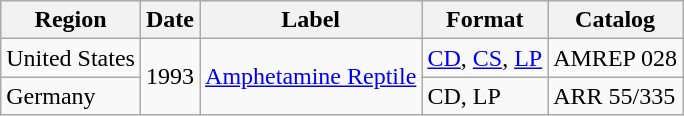<table class="wikitable">
<tr>
<th>Region</th>
<th>Date</th>
<th>Label</th>
<th>Format</th>
<th>Catalog</th>
</tr>
<tr>
<td>United States</td>
<td rowspan="2">1993</td>
<td rowspan="2"><a href='#'>Amphetamine Reptile</a></td>
<td><a href='#'>CD</a>, <a href='#'>CS</a>, <a href='#'>LP</a></td>
<td>AMREP 028</td>
</tr>
<tr>
<td>Germany</td>
<td>CD, LP</td>
<td>ARR 55/335</td>
</tr>
</table>
